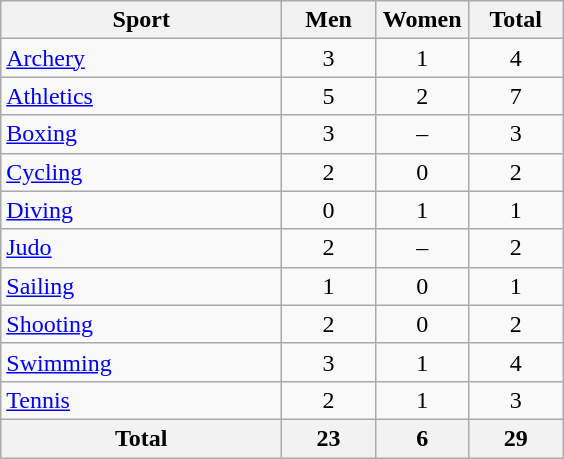<table class="wikitable sortable" style="text-align:center;">
<tr>
<th width=180>Sport</th>
<th width=55>Men</th>
<th width=55>Women</th>
<th width=55>Total</th>
</tr>
<tr>
<td align=left><a href='#'>Archery</a></td>
<td>3</td>
<td>1</td>
<td>4</td>
</tr>
<tr>
<td align=left><a href='#'>Athletics</a></td>
<td>5</td>
<td>2</td>
<td>7</td>
</tr>
<tr>
<td align=left><a href='#'>Boxing</a></td>
<td>3</td>
<td>–</td>
<td>3</td>
</tr>
<tr>
<td align=left><a href='#'>Cycling</a></td>
<td>2</td>
<td>0</td>
<td>2</td>
</tr>
<tr>
<td align=left><a href='#'>Diving</a></td>
<td>0</td>
<td>1</td>
<td>1</td>
</tr>
<tr>
<td align=left><a href='#'>Judo</a></td>
<td>2</td>
<td>–</td>
<td>2</td>
</tr>
<tr>
<td align=left><a href='#'>Sailing</a></td>
<td>1</td>
<td>0</td>
<td>1</td>
</tr>
<tr>
<td align=left><a href='#'>Shooting</a></td>
<td>2</td>
<td>0</td>
<td>2</td>
</tr>
<tr>
<td align=left><a href='#'>Swimming</a></td>
<td>3</td>
<td>1</td>
<td>4</td>
</tr>
<tr>
<td align=left><a href='#'>Tennis</a></td>
<td>2</td>
<td>1</td>
<td>3</td>
</tr>
<tr>
<th>Total</th>
<th>23</th>
<th>6</th>
<th>29</th>
</tr>
</table>
